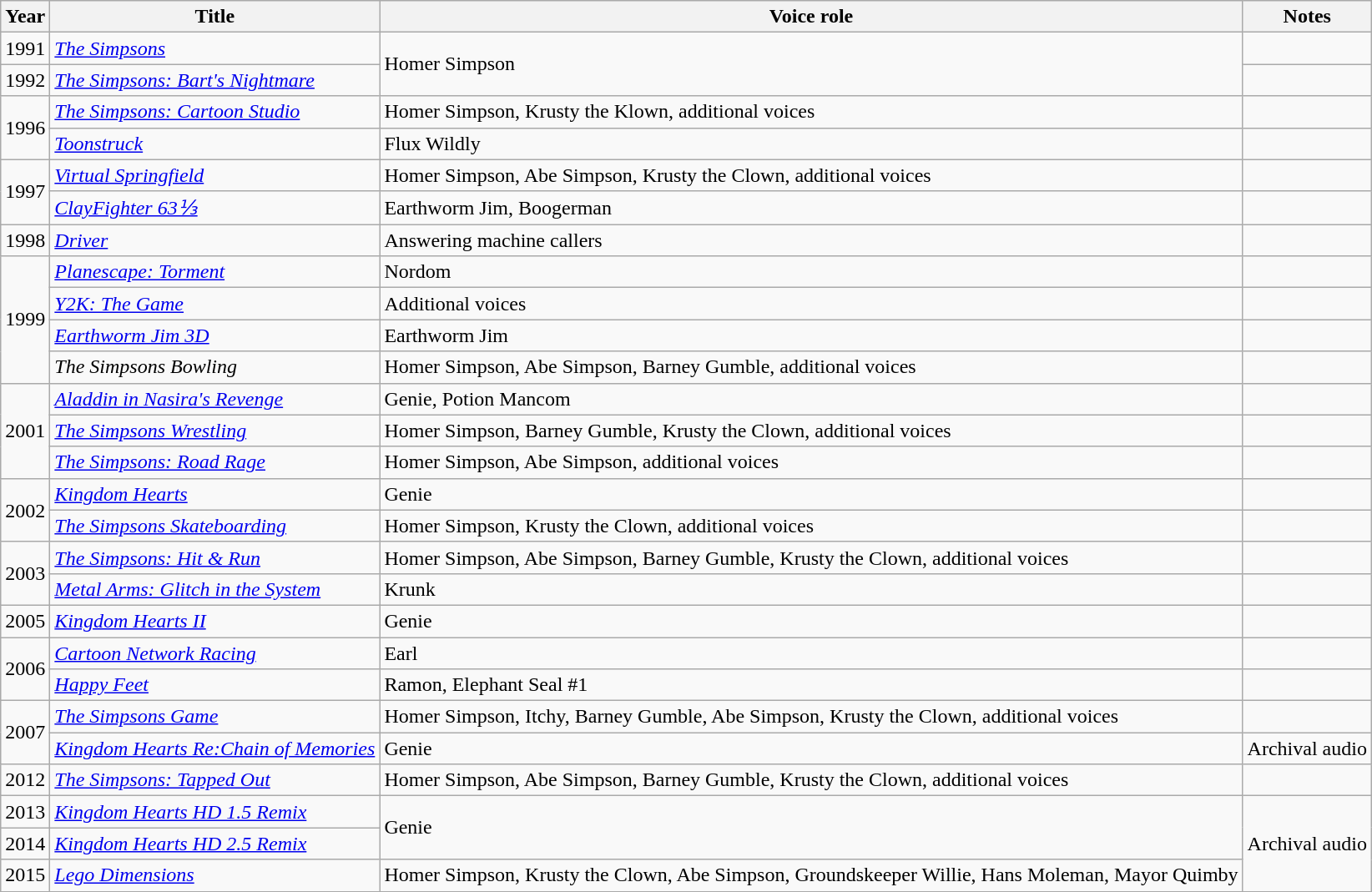<table class="wikitable sortable">
<tr>
<th>Year</th>
<th>Title</th>
<th>Voice role</th>
<th class="unsortable">Notes</th>
</tr>
<tr>
<td>1991</td>
<td data-sort-value="Simpsons, The"><em><a href='#'>The Simpsons</a></em></td>
<td rowspan="2">Homer Simpson</td>
<td></td>
</tr>
<tr>
<td>1992</td>
<td data-sort-value="Simpsons: Bart's Nightmare, The"><em><a href='#'>The Simpsons: Bart's Nightmare</a></em></td>
<td></td>
</tr>
<tr>
<td rowspan="2">1996</td>
<td data-sort-value="Simpsons: Cartoon Studio, The"><em><a href='#'>The Simpsons: Cartoon Studio</a></em></td>
<td>Homer Simpson, Krusty the Klown, additional voices</td>
<td></td>
</tr>
<tr>
<td><em><a href='#'>Toonstruck</a></em></td>
<td>Flux Wildly</td>
<td></td>
</tr>
<tr>
<td rowspan="2">1997</td>
<td><em><a href='#'>Virtual Springfield</a></em></td>
<td>Homer Simpson, Abe Simpson, Krusty the Clown, additional voices</td>
<td></td>
</tr>
<tr>
<td><em><a href='#'>ClayFighter 63⅓</a></em></td>
<td>Earthworm Jim, Boogerman</td>
<td></td>
</tr>
<tr>
<td>1998</td>
<td><em><a href='#'>Driver</a></em></td>
<td>Answering machine callers</td>
<td></td>
</tr>
<tr>
<td rowspan="4">1999</td>
<td><em><a href='#'>Planescape: Torment</a></em></td>
<td>Nordom</td>
<td></td>
</tr>
<tr>
<td><em><a href='#'>Y2K: The Game</a></em></td>
<td>Additional voices</td>
<td></td>
</tr>
<tr>
<td><em><a href='#'>Earthworm Jim 3D</a></em></td>
<td>Earthworm Jim</td>
<td></td>
</tr>
<tr>
<td data-sort-value="Simpsons Bowling, The"><em>The Simpsons Bowling</em></td>
<td>Homer Simpson, Abe Simpson, Barney Gumble, additional voices</td>
<td></td>
</tr>
<tr>
<td rowspan="3">2001</td>
<td><em><a href='#'>Aladdin in Nasira's Revenge</a></em></td>
<td>Genie, Potion Mancom</td>
<td></td>
</tr>
<tr>
<td data-sort-value="Simpsons Wrestling, The"><em><a href='#'>The Simpsons Wrestling</a></em></td>
<td>Homer Simpson, Barney Gumble, Krusty the Clown, additional voices</td>
<td></td>
</tr>
<tr>
<td data-sort-value="Simpsons: Road Rage, The"><em><a href='#'>The Simpsons: Road Rage</a></em></td>
<td>Homer Simpson, Abe Simpson, additional voices</td>
<td></td>
</tr>
<tr>
<td rowspan="2">2002</td>
<td><em><a href='#'>Kingdom Hearts</a></em></td>
<td>Genie</td>
<td></td>
</tr>
<tr>
<td data-sort-value="Simpsons Skateboarding, The"><em><a href='#'>The Simpsons Skateboarding</a></em></td>
<td>Homer Simpson, Krusty the Clown, additional voices</td>
<td></td>
</tr>
<tr>
<td rowspan="2">2003</td>
<td data-sort-value="Simpsons: Hit & Run, The"><em><a href='#'>The Simpsons: Hit & Run</a></em></td>
<td>Homer Simpson, Abe Simpson, Barney Gumble, Krusty the Clown, additional voices</td>
<td></td>
</tr>
<tr>
<td><em><a href='#'>Metal Arms: Glitch in the System</a></em></td>
<td>Krunk</td>
<td></td>
</tr>
<tr>
<td>2005</td>
<td><em><a href='#'>Kingdom Hearts II</a></em></td>
<td>Genie</td>
<td></td>
</tr>
<tr>
<td rowspan="2">2006</td>
<td><em><a href='#'>Cartoon Network Racing</a></em></td>
<td>Earl</td>
<td></td>
</tr>
<tr>
<td><em><a href='#'>Happy Feet</a></em></td>
<td>Ramon, Elephant Seal #1</td>
<td></td>
</tr>
<tr>
<td rowspan="2">2007</td>
<td data-sort-value="Simpsons Game, The"><em><a href='#'>The Simpsons Game</a></em></td>
<td>Homer Simpson, Itchy, Barney Gumble, Abe Simpson, Krusty the Clown, additional voices</td>
<td></td>
</tr>
<tr>
<td><em><a href='#'>Kingdom Hearts Re:Chain of Memories</a></em></td>
<td>Genie</td>
<td>Archival audio</td>
</tr>
<tr>
<td>2012</td>
<td data-sort-value="Simpsons: Tapped Out, The"><em><a href='#'>The Simpsons: Tapped Out</a></em></td>
<td>Homer Simpson, Abe Simpson, Barney Gumble, Krusty the Clown, additional voices</td>
<td></td>
</tr>
<tr>
<td>2013</td>
<td><em><a href='#'>Kingdom Hearts HD 1.5 Remix</a></em></td>
<td rowspan="2">Genie</td>
<td rowspan="3">Archival audio</td>
</tr>
<tr>
<td>2014</td>
<td><em><a href='#'>Kingdom Hearts HD 2.5 Remix</a></em></td>
</tr>
<tr>
<td>2015</td>
<td><em><a href='#'>Lego Dimensions</a></em></td>
<td>Homer Simpson, Krusty the Clown, Abe Simpson, Groundskeeper Willie, Hans Moleman, Mayor Quimby</td>
</tr>
</table>
